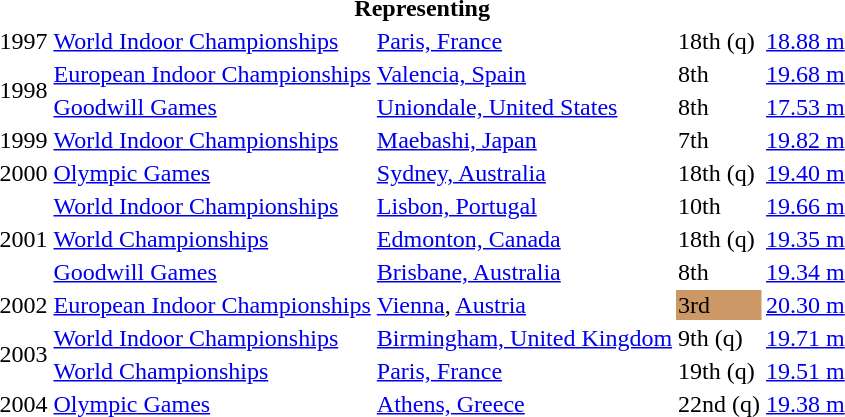<table>
<tr>
<th colspan="5">Representing </th>
</tr>
<tr>
<td>1997</td>
<td><a href='#'>World Indoor Championships</a></td>
<td><a href='#'>Paris, France</a></td>
<td>18th (q)</td>
<td><a href='#'>18.88 m</a></td>
</tr>
<tr>
<td rowspan=2>1998</td>
<td><a href='#'>European Indoor Championships</a></td>
<td><a href='#'>Valencia, Spain</a></td>
<td>8th</td>
<td><a href='#'>19.68 m</a></td>
</tr>
<tr>
<td><a href='#'>Goodwill Games</a></td>
<td><a href='#'>Uniondale, United States</a></td>
<td>8th</td>
<td><a href='#'>17.53 m</a></td>
</tr>
<tr>
<td>1999</td>
<td><a href='#'>World Indoor Championships</a></td>
<td><a href='#'>Maebashi, Japan</a></td>
<td>7th</td>
<td><a href='#'>19.82 m</a></td>
</tr>
<tr>
<td>2000</td>
<td><a href='#'>Olympic Games</a></td>
<td><a href='#'>Sydney, Australia</a></td>
<td>18th (q)</td>
<td><a href='#'>19.40 m</a></td>
</tr>
<tr>
<td rowspan=3>2001</td>
<td><a href='#'>World Indoor Championships</a></td>
<td><a href='#'>Lisbon, Portugal</a></td>
<td>10th</td>
<td><a href='#'>19.66 m</a></td>
</tr>
<tr>
<td><a href='#'>World Championships</a></td>
<td><a href='#'>Edmonton, Canada</a></td>
<td>18th (q)</td>
<td><a href='#'>19.35 m</a></td>
</tr>
<tr>
<td><a href='#'>Goodwill Games</a></td>
<td><a href='#'>Brisbane, Australia</a></td>
<td>8th</td>
<td><a href='#'>19.34 m</a></td>
</tr>
<tr>
<td>2002</td>
<td><a href='#'>European Indoor Championships</a></td>
<td><a href='#'>Vienna</a>, <a href='#'>Austria</a></td>
<td bgcolor="cc9966">3rd</td>
<td><a href='#'>20.30 m</a></td>
</tr>
<tr>
<td rowspan=2>2003</td>
<td><a href='#'>World Indoor Championships</a></td>
<td><a href='#'>Birmingham, United Kingdom</a></td>
<td>9th (q)</td>
<td><a href='#'>19.71 m</a></td>
</tr>
<tr>
<td><a href='#'>World Championships</a></td>
<td><a href='#'>Paris, France</a></td>
<td>19th (q)</td>
<td><a href='#'>19.51 m</a></td>
</tr>
<tr>
<td>2004</td>
<td><a href='#'>Olympic Games</a></td>
<td><a href='#'>Athens, Greece</a></td>
<td>22nd (q)</td>
<td><a href='#'>19.38 m</a></td>
</tr>
</table>
